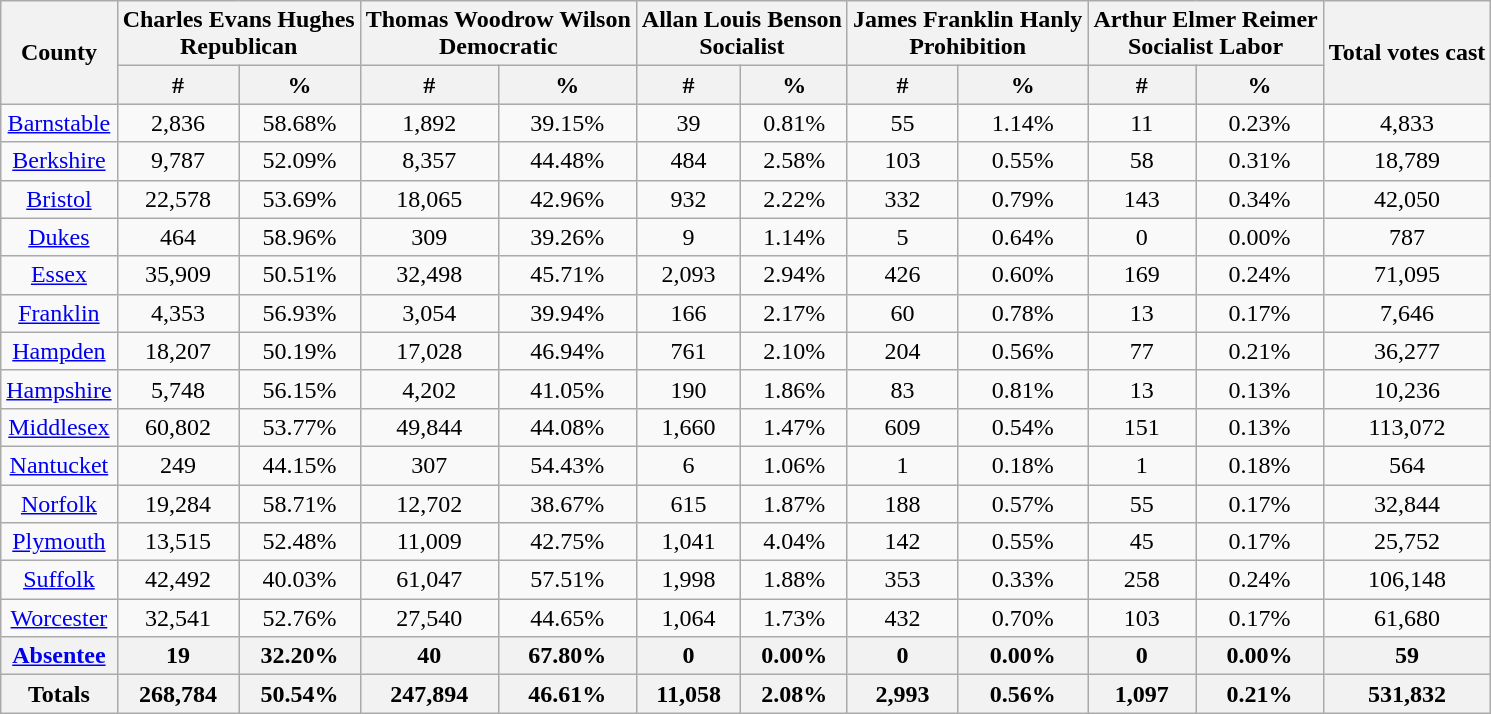<table class="wikitable sortable">
<tr>
<th rowspan="2">County</th>
<th colspan="2">Charles Evans Hughes<br>Republican</th>
<th colspan="2">Thomas Woodrow Wilson<br>Democratic</th>
<th colspan="2">Allan Louis Benson<br>Socialist</th>
<th colspan="2">James Franklin Hanly<br>Prohibition</th>
<th colspan="2">Arthur Elmer Reimer<br>Socialist Labor</th>
<th rowspan="2">Total votes cast</th>
</tr>
<tr bgcolor="lightgrey">
<th data-sort-type="number">#</th>
<th data-sort-type="number">%</th>
<th data-sort-type="number">#</th>
<th data-sort-type="number">%</th>
<th data-sort-type="number">#</th>
<th data-sort-type="number">%</th>
<th data-sort-type="number">#</th>
<th data-sort-type="number">%</th>
<th data-sort-type="number">#</th>
<th data-sort-type="number">%</th>
</tr>
<tr style="text-align:center;">
<td><a href='#'>Barnstable</a></td>
<td>2,836</td>
<td>58.68%</td>
<td>1,892</td>
<td>39.15%</td>
<td>39</td>
<td>0.81%</td>
<td>55</td>
<td>1.14%</td>
<td>11</td>
<td>0.23%</td>
<td>4,833</td>
</tr>
<tr style="text-align:center;">
<td><a href='#'>Berkshire</a></td>
<td>9,787</td>
<td>52.09%</td>
<td>8,357</td>
<td>44.48%</td>
<td>484</td>
<td>2.58%</td>
<td>103</td>
<td>0.55%</td>
<td>58</td>
<td>0.31%</td>
<td>18,789</td>
</tr>
<tr style="text-align:center;">
<td><a href='#'>Bristol</a></td>
<td>22,578</td>
<td>53.69%</td>
<td>18,065</td>
<td>42.96%</td>
<td>932</td>
<td>2.22%</td>
<td>332</td>
<td>0.79%</td>
<td>143</td>
<td>0.34%</td>
<td>42,050</td>
</tr>
<tr style="text-align:center;">
<td><a href='#'>Dukes</a></td>
<td>464</td>
<td>58.96%</td>
<td>309</td>
<td>39.26%</td>
<td>9</td>
<td>1.14%</td>
<td>5</td>
<td>0.64%</td>
<td>0</td>
<td>0.00%</td>
<td>787</td>
</tr>
<tr style="text-align:center;">
<td><a href='#'>Essex</a></td>
<td>35,909</td>
<td>50.51%</td>
<td>32,498</td>
<td>45.71%</td>
<td>2,093</td>
<td>2.94%</td>
<td>426</td>
<td>0.60%</td>
<td>169</td>
<td>0.24%</td>
<td>71,095</td>
</tr>
<tr style="text-align:center;">
<td><a href='#'>Franklin</a></td>
<td>4,353</td>
<td>56.93%</td>
<td>3,054</td>
<td>39.94%</td>
<td>166</td>
<td>2.17%</td>
<td>60</td>
<td>0.78%</td>
<td>13</td>
<td>0.17%</td>
<td>7,646</td>
</tr>
<tr style="text-align:center;">
<td><a href='#'>Hampden</a></td>
<td>18,207</td>
<td>50.19%</td>
<td>17,028</td>
<td>46.94%</td>
<td>761</td>
<td>2.10%</td>
<td>204</td>
<td>0.56%</td>
<td>77</td>
<td>0.21%</td>
<td>36,277</td>
</tr>
<tr style="text-align:center;">
<td><a href='#'>Hampshire</a></td>
<td>5,748</td>
<td>56.15%</td>
<td>4,202</td>
<td>41.05%</td>
<td>190</td>
<td>1.86%</td>
<td>83</td>
<td>0.81%</td>
<td>13</td>
<td>0.13%</td>
<td>10,236</td>
</tr>
<tr style="text-align:center;">
<td><a href='#'>Middlesex</a></td>
<td>60,802</td>
<td>53.77%</td>
<td>49,844</td>
<td>44.08%</td>
<td>1,660</td>
<td>1.47%</td>
<td>609</td>
<td>0.54%</td>
<td>151</td>
<td>0.13%</td>
<td>113,072</td>
</tr>
<tr style="text-align:center;">
<td><a href='#'>Nantucket</a></td>
<td>249</td>
<td>44.15%</td>
<td>307</td>
<td>54.43%</td>
<td>6</td>
<td>1.06%</td>
<td>1</td>
<td>0.18%</td>
<td>1</td>
<td>0.18%</td>
<td>564</td>
</tr>
<tr style="text-align:center;">
<td><a href='#'>Norfolk</a></td>
<td>19,284</td>
<td>58.71%</td>
<td>12,702</td>
<td>38.67%</td>
<td>615</td>
<td>1.87%</td>
<td>188</td>
<td>0.57%</td>
<td>55</td>
<td>0.17%</td>
<td>32,844</td>
</tr>
<tr style="text-align:center;">
<td><a href='#'>Plymouth</a></td>
<td>13,515</td>
<td>52.48%</td>
<td>11,009</td>
<td>42.75%</td>
<td>1,041</td>
<td>4.04%</td>
<td>142</td>
<td>0.55%</td>
<td>45</td>
<td>0.17%</td>
<td>25,752</td>
</tr>
<tr style="text-align:center;">
<td><a href='#'>Suffolk</a></td>
<td>42,492</td>
<td>40.03%</td>
<td>61,047</td>
<td>57.51%</td>
<td>1,998</td>
<td>1.88%</td>
<td>353</td>
<td>0.33%</td>
<td>258</td>
<td>0.24%</td>
<td>106,148</td>
</tr>
<tr style="text-align:center;">
<td><a href='#'>Worcester</a></td>
<td>32,541</td>
<td>52.76%</td>
<td>27,540</td>
<td>44.65%</td>
<td>1,064</td>
<td>1.73%</td>
<td>432</td>
<td>0.70%</td>
<td>103</td>
<td>0.17%</td>
<td>61,680</td>
</tr>
<tr style="text-align:center;">
<th><a href='#'>Absentee</a></th>
<th>19</th>
<th>32.20%</th>
<th>40</th>
<th>67.80%</th>
<th>0</th>
<th>0.00%</th>
<th>0</th>
<th>0.00%</th>
<th>0</th>
<th>0.00%</th>
<th>59</th>
</tr>
<tr>
<th>Totals</th>
<th>268,784</th>
<th>50.54%</th>
<th>247,894</th>
<th>46.61%</th>
<th>11,058</th>
<th>2.08%</th>
<th>2,993</th>
<th>0.56%</th>
<th>1,097</th>
<th>0.21%</th>
<th>531,832</th>
</tr>
</table>
